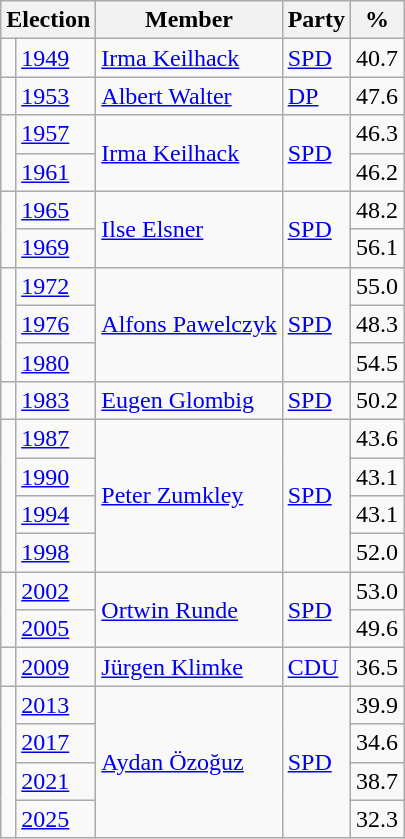<table class=wikitable>
<tr>
<th colspan=2>Election</th>
<th>Member</th>
<th>Party</th>
<th>%</th>
</tr>
<tr>
<td bgcolor=></td>
<td><a href='#'>1949</a></td>
<td><a href='#'>Irma Keilhack</a></td>
<td><a href='#'>SPD</a></td>
<td align=right>40.7</td>
</tr>
<tr>
<td bgcolor=></td>
<td><a href='#'>1953</a></td>
<td><a href='#'>Albert Walter</a></td>
<td><a href='#'>DP</a></td>
<td align=right>47.6</td>
</tr>
<tr>
<td rowspan=2 bgcolor=></td>
<td><a href='#'>1957</a></td>
<td rowspan=2><a href='#'>Irma Keilhack</a></td>
<td rowspan=2><a href='#'>SPD</a></td>
<td align=right>46.3</td>
</tr>
<tr>
<td><a href='#'>1961</a></td>
<td align=right>46.2</td>
</tr>
<tr>
<td rowspan=2 bgcolor=></td>
<td><a href='#'>1965</a></td>
<td rowspan=2><a href='#'>Ilse Elsner</a></td>
<td rowspan=2><a href='#'>SPD</a></td>
<td align=right>48.2</td>
</tr>
<tr>
<td><a href='#'>1969</a></td>
<td align=right>56.1</td>
</tr>
<tr>
<td rowspan=3 bgcolor=></td>
<td><a href='#'>1972</a></td>
<td rowspan=3><a href='#'>Alfons Pawelczyk</a></td>
<td rowspan=3><a href='#'>SPD</a></td>
<td align=right>55.0</td>
</tr>
<tr>
<td><a href='#'>1976</a></td>
<td align=right>48.3</td>
</tr>
<tr>
<td><a href='#'>1980</a></td>
<td align=right>54.5</td>
</tr>
<tr>
<td bgcolor=></td>
<td><a href='#'>1983</a></td>
<td><a href='#'>Eugen Glombig</a></td>
<td><a href='#'>SPD</a></td>
<td align=right>50.2</td>
</tr>
<tr>
<td rowspan=4 bgcolor=></td>
<td><a href='#'>1987</a></td>
<td rowspan=4><a href='#'>Peter Zumkley</a></td>
<td rowspan=4><a href='#'>SPD</a></td>
<td align=right>43.6</td>
</tr>
<tr>
<td><a href='#'>1990</a></td>
<td align=right>43.1</td>
</tr>
<tr>
<td><a href='#'>1994</a></td>
<td align=right>43.1</td>
</tr>
<tr>
<td><a href='#'>1998</a></td>
<td align=right>52.0</td>
</tr>
<tr>
<td rowspan=2 bgcolor=></td>
<td><a href='#'>2002</a></td>
<td rowspan=2><a href='#'>Ortwin Runde</a></td>
<td rowspan=2><a href='#'>SPD</a></td>
<td align=right>53.0</td>
</tr>
<tr>
<td><a href='#'>2005</a></td>
<td align=right>49.6</td>
</tr>
<tr>
<td bgcolor=></td>
<td><a href='#'>2009</a></td>
<td><a href='#'>Jürgen Klimke</a></td>
<td><a href='#'>CDU</a></td>
<td align=right>36.5</td>
</tr>
<tr>
<td rowspan=4 bgcolor=></td>
<td><a href='#'>2013</a></td>
<td rowspan=4><a href='#'>Aydan Özoğuz</a></td>
<td rowspan=4><a href='#'>SPD</a></td>
<td align=right>39.9</td>
</tr>
<tr>
<td><a href='#'>2017</a></td>
<td align=right>34.6</td>
</tr>
<tr>
<td><a href='#'>2021</a></td>
<td align=right>38.7</td>
</tr>
<tr>
<td><a href='#'>2025</a></td>
<td align=right>32.3</td>
</tr>
</table>
